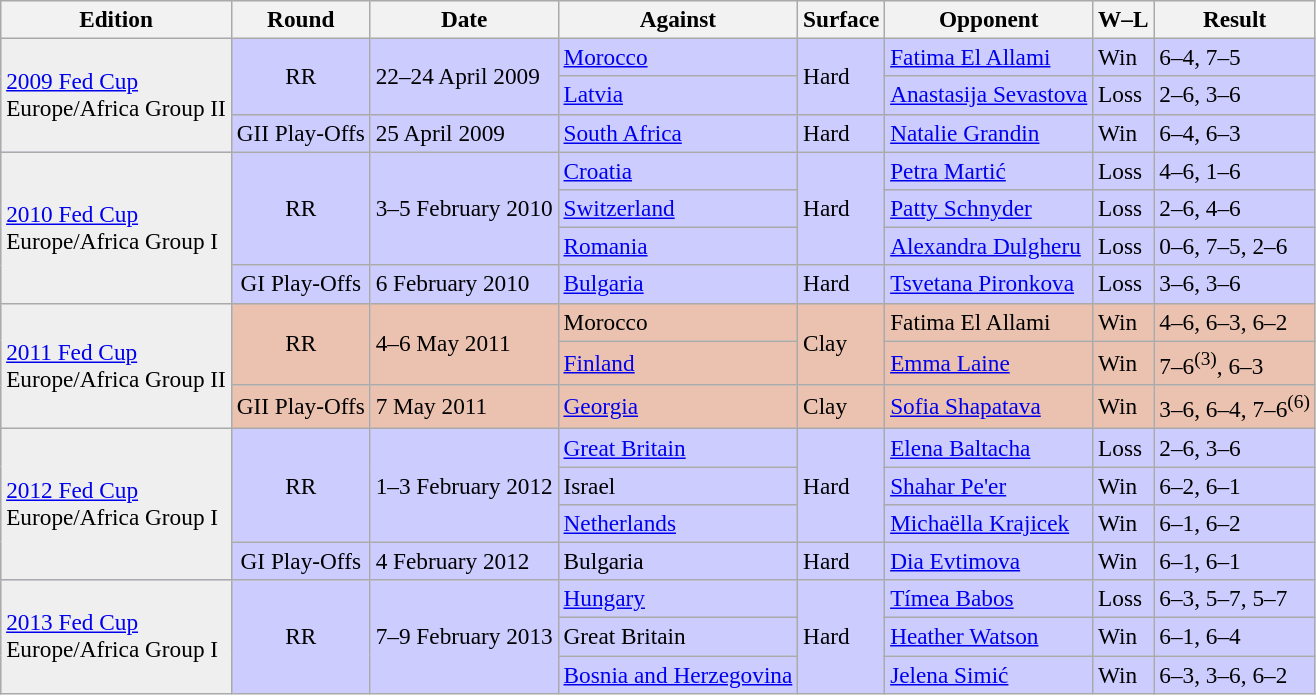<table class="wikitable" style="font-size:97%;">
<tr bgcolor="#eeeeee">
<th>Edition</th>
<th>Round</th>
<th>Date</th>
<th>Against</th>
<th>Surface</th>
<th>Opponent</th>
<th>W–L</th>
<th>Result</th>
</tr>
<tr bgcolor="#CCCCFF">
<td rowspan=3 bgcolor=#efefef><a href='#'>2009 Fed Cup</a><br>Europe/Africa Group II</td>
<td rowspan=2 align=center>RR</td>
<td rowspan=2>22–24 April 2009</td>
<td> <a href='#'>Morocco</a></td>
<td rowspan=2>Hard</td>
<td><a href='#'>Fatima El Allami</a></td>
<td>Win</td>
<td>6–4, 7–5</td>
</tr>
<tr bgcolor="#CCCCFF">
<td> <a href='#'>Latvia</a></td>
<td><a href='#'>Anastasija Sevastova</a></td>
<td>Loss</td>
<td>2–6, 3–6</td>
</tr>
<tr bgcolor="#CCCCFF">
<td align=center>GII Play-Offs</td>
<td>25 April 2009</td>
<td> <a href='#'>South Africa</a></td>
<td>Hard</td>
<td><a href='#'>Natalie Grandin</a></td>
<td>Win</td>
<td>6–4, 6–3</td>
</tr>
<tr bgcolor="#CCCCFF">
<td rowspan=4 bgcolor=#efefef><a href='#'>2010 Fed Cup</a><br>Europe/Africa Group I</td>
<td rowspan=3 align=center>RR</td>
<td rowspan=3>3–5 February 2010</td>
<td> <a href='#'>Croatia</a></td>
<td rowspan=3>Hard</td>
<td><a href='#'>Petra Martić</a></td>
<td>Loss</td>
<td>4–6, 1–6</td>
</tr>
<tr bgcolor="#CCCCFF">
<td> <a href='#'>Switzerland</a></td>
<td><a href='#'>Patty Schnyder</a></td>
<td>Loss</td>
<td>2–6, 4–6</td>
</tr>
<tr bgcolor="#CCCCFF">
<td> <a href='#'>Romania</a></td>
<td><a href='#'>Alexandra Dulgheru</a></td>
<td>Loss</td>
<td>0–6, 7–5, 2–6</td>
</tr>
<tr bgcolor="#CCCCFF">
<td align=center>GI Play-Offs</td>
<td>6 February 2010</td>
<td> <a href='#'>Bulgaria</a></td>
<td>Hard</td>
<td><a href='#'>Tsvetana Pironkova</a></td>
<td>Loss</td>
<td>3–6, 3–6</td>
</tr>
<tr bgcolor="#EBC2AF">
<td rowspan=3 bgcolor=#efefef><a href='#'>2011 Fed Cup</a><br>Europe/Africa Group II</td>
<td rowspan=2 align=center>RR</td>
<td rowspan=2>4–6 May 2011</td>
<td> Morocco</td>
<td rowspan=2>Clay</td>
<td>Fatima El Allami</td>
<td>Win</td>
<td>4–6, 6–3, 6–2</td>
</tr>
<tr bgcolor="#EBC2AF">
<td> <a href='#'>Finland</a></td>
<td><a href='#'>Emma Laine</a></td>
<td>Win</td>
<td>7–6<sup>(3)</sup>, 6–3</td>
</tr>
<tr bgcolor="#EBC2AF">
<td align=center>GII Play-Offs</td>
<td>7 May 2011</td>
<td> <a href='#'>Georgia</a></td>
<td>Clay</td>
<td><a href='#'>Sofia Shapatava</a></td>
<td>Win</td>
<td>3–6, 6–4, 7–6<sup>(6)</sup></td>
</tr>
<tr bgcolor="#CCCCFF">
<td rowspan=4 bgcolor=#efefef><a href='#'>2012 Fed Cup</a><br>Europe/Africa Group I</td>
<td rowspan=3 align=center>RR</td>
<td rowspan=3>1–3 February 2012</td>
<td> <a href='#'>Great Britain</a></td>
<td rowspan=3>Hard</td>
<td><a href='#'>Elena Baltacha</a></td>
<td>Loss</td>
<td>2–6, 3–6</td>
</tr>
<tr bgcolor="#CCCCFF">
<td> Israel</td>
<td><a href='#'>Shahar Pe'er</a></td>
<td>Win</td>
<td>6–2, 6–1</td>
</tr>
<tr bgcolor="#CCCCFF">
<td> <a href='#'>Netherlands</a></td>
<td><a href='#'>Michaëlla Krajicek</a></td>
<td>Win</td>
<td>6–1, 6–2</td>
</tr>
<tr bgcolor="#CCCCFF">
<td align=center>GI Play-Offs</td>
<td>4 February 2012</td>
<td> Bulgaria</td>
<td>Hard</td>
<td><a href='#'>Dia Evtimova</a></td>
<td>Win</td>
<td>6–1, 6–1</td>
</tr>
<tr bgcolor="#CCCCFF">
<td rowspan=3 bgcolor=#efefef><a href='#'>2013 Fed Cup</a><br>Europe/Africa Group I</td>
<td rowspan=3 align=center>RR</td>
<td rowspan=3>7–9 February 2013</td>
<td> <a href='#'>Hungary</a></td>
<td rowspan=3>Hard</td>
<td><a href='#'>Tímea Babos</a></td>
<td>Loss</td>
<td>6–3, 5–7, 5–7</td>
</tr>
<tr bgcolor="#CCCCFF">
<td> Great Britain</td>
<td><a href='#'>Heather Watson</a></td>
<td>Win</td>
<td>6–1, 6–4</td>
</tr>
<tr bgcolor="#CCCCFF">
<td> <a href='#'>Bosnia and Herzegovina</a></td>
<td><a href='#'>Jelena Simić</a></td>
<td>Win</td>
<td>6–3, 3–6, 6–2</td>
</tr>
</table>
